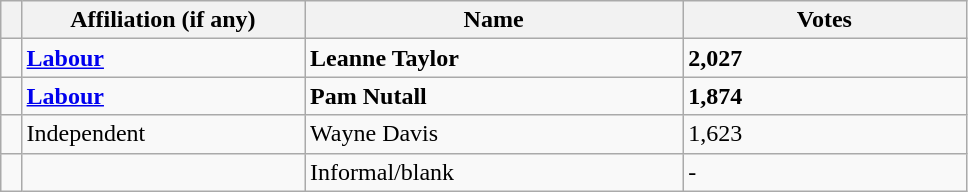<table class="wikitable" style="width:51%;">
<tr>
<th style="width:1%;"></th>
<th style="width:15%;">Affiliation (if any)</th>
<th style="width:20%;">Name</th>
<th style="width:15%;">Votes</th>
</tr>
<tr>
<td bgcolor=></td>
<td><strong><a href='#'>Labour</a></strong></td>
<td><strong>Leanne Taylor</strong></td>
<td><strong>2,027</strong></td>
</tr>
<tr>
<td bgcolor=></td>
<td><strong><a href='#'>Labour</a></strong></td>
<td><strong>Pam Nutall</strong></td>
<td><strong>1,874</strong></td>
</tr>
<tr>
<td bgcolor=></td>
<td>Independent</td>
<td>Wayne Davis</td>
<td>1,623</td>
</tr>
<tr>
<td></td>
<td></td>
<td>Informal/blank</td>
<td>-</td>
</tr>
</table>
